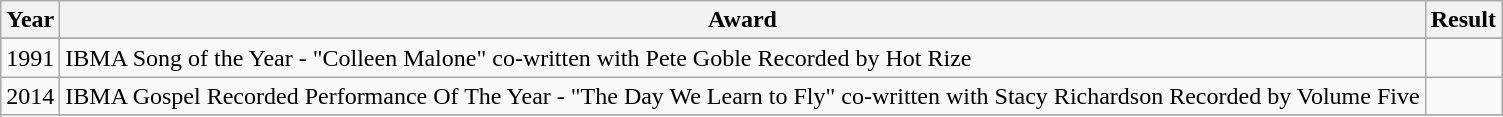<table class="wikitable">
<tr>
<th>Year</th>
<th>Award</th>
<th>Result</th>
</tr>
<tr>
</tr>
<tr>
<td>1991</td>
<td>IBMA Song of the Year - "Colleen Malone" co-written with Pete Goble Recorded by Hot Rize</td>
<td></td>
</tr>
<tr>
<td rowspan="3">2014</td>
<td>IBMA Gospel Recorded Performance Of The Year - "The Day We Learn to Fly" co-written with Stacy Richardson Recorded by Volume Five</td>
<td></td>
</tr>
<tr>
</tr>
</table>
